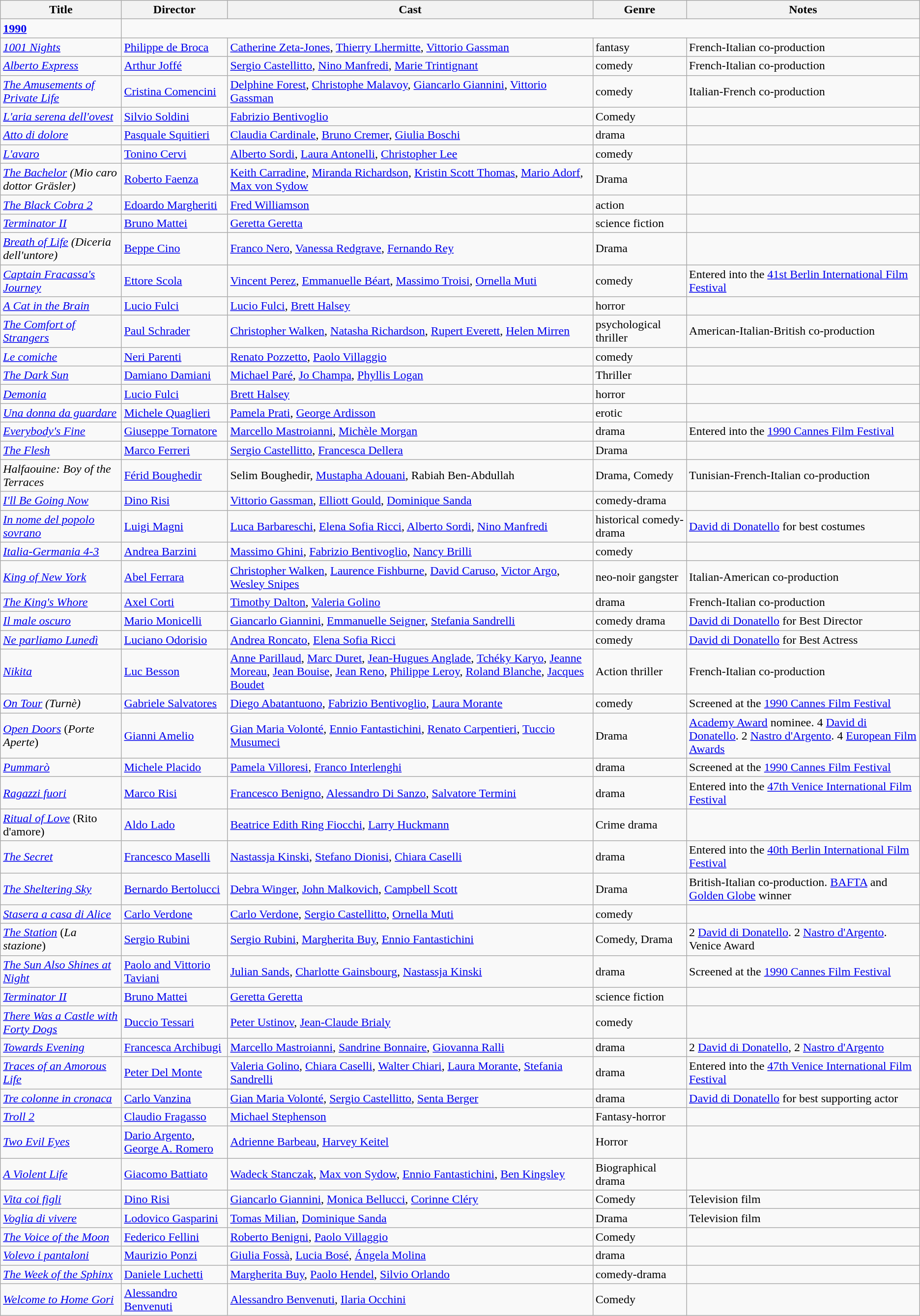<table class="wikitable">
<tr>
<th>Title</th>
<th>Director</th>
<th>Cast</th>
<th>Genre</th>
<th>Notes</th>
</tr>
<tr>
<td><strong><a href='#'>1990</a></strong></td>
</tr>
<tr>
<td><em><a href='#'>1001 Nights</a></em></td>
<td><a href='#'>Philippe de Broca</a></td>
<td><a href='#'>Catherine Zeta-Jones</a>, <a href='#'>Thierry Lhermitte</a>, <a href='#'>Vittorio Gassman</a></td>
<td>fantasy</td>
<td>French-Italian co-production</td>
</tr>
<tr>
<td><em><a href='#'>Alberto Express</a></em></td>
<td><a href='#'>Arthur Joffé</a></td>
<td><a href='#'>Sergio Castellitto</a>, <a href='#'>Nino Manfredi</a>, <a href='#'>Marie Trintignant</a></td>
<td>comedy</td>
<td>French-Italian co-production</td>
</tr>
<tr>
<td><em><a href='#'>The Amusements of Private Life</a></em></td>
<td><a href='#'>Cristina Comencini</a></td>
<td><a href='#'>Delphine Forest</a>, <a href='#'>Christophe Malavoy</a>, <a href='#'>Giancarlo Giannini</a>, <a href='#'>Vittorio Gassman</a></td>
<td>comedy</td>
<td>Italian-French co-production</td>
</tr>
<tr>
<td><em><a href='#'>L'aria serena dell'ovest</a></em></td>
<td><a href='#'>Silvio Soldini</a></td>
<td><a href='#'>Fabrizio Bentivoglio</a></td>
<td>Comedy</td>
<td></td>
</tr>
<tr>
<td><em><a href='#'>Atto di dolore</a></em></td>
<td><a href='#'>Pasquale Squitieri</a></td>
<td><a href='#'>Claudia Cardinale</a>, <a href='#'>Bruno Cremer</a>,  <a href='#'>Giulia Boschi</a></td>
<td>drama</td>
<td></td>
</tr>
<tr>
<td><em><a href='#'>L'avaro</a></em></td>
<td><a href='#'>Tonino Cervi</a></td>
<td><a href='#'>Alberto Sordi</a>, <a href='#'>Laura Antonelli</a>,  <a href='#'>Christopher Lee</a></td>
<td>comedy</td>
<td></td>
</tr>
<tr>
<td><em><a href='#'>The Bachelor</a> (Mio caro dottor Gräsler)</em></td>
<td><a href='#'>Roberto Faenza</a></td>
<td><a href='#'>Keith Carradine</a>, <a href='#'>Miranda Richardson</a>, <a href='#'>Kristin Scott Thomas</a>, <a href='#'>Mario Adorf</a>, <a href='#'>Max von Sydow</a></td>
<td>Drama</td>
<td></td>
</tr>
<tr>
<td><em><a href='#'>The Black Cobra 2</a></em></td>
<td><a href='#'>Edoardo Margheriti</a></td>
<td><a href='#'>Fred Williamson</a></td>
<td>action</td>
<td></td>
</tr>
<tr>
<td><em><a href='#'>Terminator II</a></em></td>
<td><a href='#'>Bruno Mattei</a></td>
<td><a href='#'>Geretta Geretta</a></td>
<td>science fiction</td>
<td></td>
</tr>
<tr>
<td><em><a href='#'>Breath of Life</a> (Diceria dell'untore)</em></td>
<td><a href='#'>Beppe Cino</a></td>
<td><a href='#'>Franco Nero</a>, <a href='#'>Vanessa Redgrave</a>, <a href='#'>Fernando Rey</a></td>
<td>Drama</td>
<td></td>
</tr>
<tr>
<td><em><a href='#'>Captain Fracassa's Journey</a></em></td>
<td><a href='#'>Ettore Scola</a></td>
<td><a href='#'>Vincent Perez</a>, <a href='#'>Emmanuelle Béart</a>, <a href='#'>Massimo Troisi</a>, <a href='#'>Ornella Muti</a></td>
<td>comedy</td>
<td>Entered into the <a href='#'>41st Berlin International Film Festival</a></td>
</tr>
<tr>
<td><em><a href='#'>A Cat in the Brain</a></em></td>
<td><a href='#'>Lucio Fulci</a></td>
<td><a href='#'>Lucio Fulci</a>, <a href='#'>Brett Halsey</a></td>
<td>horror</td>
<td></td>
</tr>
<tr>
<td><em><a href='#'>The Comfort of Strangers</a></em></td>
<td><a href='#'>Paul Schrader</a></td>
<td><a href='#'>Christopher Walken</a>, <a href='#'>Natasha Richardson</a>, <a href='#'>Rupert Everett</a>, <a href='#'>Helen Mirren</a></td>
<td>psychological thriller</td>
<td>American-Italian-British co-production</td>
</tr>
<tr>
<td><em><a href='#'>Le comiche</a></em></td>
<td><a href='#'>Neri Parenti</a></td>
<td><a href='#'>Renato Pozzetto</a>, <a href='#'>Paolo Villaggio</a></td>
<td>comedy</td>
<td></td>
</tr>
<tr>
<td><em><a href='#'>The Dark Sun</a></em></td>
<td><a href='#'>Damiano Damiani</a></td>
<td><a href='#'>Michael Paré</a>, <a href='#'>Jo Champa</a>, <a href='#'>Phyllis Logan</a></td>
<td>Thriller</td>
<td></td>
</tr>
<tr>
<td><em><a href='#'>Demonia</a></em></td>
<td><a href='#'>Lucio Fulci</a></td>
<td><a href='#'>Brett Halsey</a></td>
<td>horror</td>
<td></td>
</tr>
<tr>
<td><em><a href='#'>Una donna da guardare</a></em></td>
<td><a href='#'>Michele Quaglieri</a></td>
<td><a href='#'>Pamela Prati</a>, <a href='#'>George Ardisson</a></td>
<td>erotic</td>
<td></td>
</tr>
<tr>
<td><em><a href='#'>Everybody's Fine</a></em></td>
<td><a href='#'>Giuseppe Tornatore</a></td>
<td><a href='#'>Marcello Mastroianni</a>, <a href='#'>Michèle Morgan</a></td>
<td>drama</td>
<td>Entered into the <a href='#'>1990 Cannes Film Festival</a></td>
</tr>
<tr>
<td><em><a href='#'>The Flesh</a></em></td>
<td><a href='#'>Marco Ferreri</a></td>
<td><a href='#'>Sergio Castellitto</a>, <a href='#'>Francesca Dellera</a></td>
<td>Drama</td>
<td></td>
</tr>
<tr>
<td><em>Halfaouine: Boy of the Terraces</em></td>
<td><a href='#'>Férid Boughedir</a></td>
<td>Selim Boughedir, <a href='#'>Mustapha Adouani</a>, Rabiah Ben-Abdullah</td>
<td>Drama, Comedy</td>
<td>Tunisian-French-Italian co-production</td>
</tr>
<tr>
<td><em><a href='#'>I'll Be Going Now</a></em></td>
<td><a href='#'>Dino Risi</a></td>
<td><a href='#'>Vittorio Gassman</a>, <a href='#'>Elliott Gould</a>, <a href='#'>Dominique Sanda</a></td>
<td>comedy-drama</td>
<td></td>
</tr>
<tr>
<td><em><a href='#'>In nome del popolo sovrano</a></em></td>
<td><a href='#'>Luigi Magni</a></td>
<td><a href='#'>Luca Barbareschi</a>, <a href='#'>Elena Sofia Ricci</a>, <a href='#'>Alberto Sordi</a>, <a href='#'>Nino Manfredi</a></td>
<td>historical comedy-drama</td>
<td><a href='#'>David di Donatello</a> for best costumes</td>
</tr>
<tr>
<td><em><a href='#'>Italia-Germania 4-3</a></em></td>
<td><a href='#'>Andrea Barzini</a></td>
<td><a href='#'>Massimo Ghini</a>, <a href='#'>Fabrizio Bentivoglio</a>, <a href='#'>Nancy Brilli</a></td>
<td>comedy</td>
<td></td>
</tr>
<tr>
<td><em><a href='#'>King of New York</a></em></td>
<td><a href='#'>Abel Ferrara</a></td>
<td><a href='#'>Christopher Walken</a>, <a href='#'>Laurence Fishburne</a>, <a href='#'>David Caruso</a>, <a href='#'>Victor Argo</a>, <a href='#'>Wesley Snipes</a></td>
<td>neo-noir gangster</td>
<td>Italian-American co-production</td>
</tr>
<tr>
<td><em><a href='#'>The King's Whore</a></em></td>
<td><a href='#'>Axel Corti</a></td>
<td><a href='#'>Timothy Dalton</a>, <a href='#'>Valeria Golino</a></td>
<td>drama</td>
<td>French-Italian co-production</td>
</tr>
<tr>
<td><em><a href='#'>Il male oscuro</a></em></td>
<td><a href='#'>Mario Monicelli</a></td>
<td><a href='#'>Giancarlo Giannini</a>, <a href='#'>Emmanuelle Seigner</a>, <a href='#'>Stefania Sandrelli</a></td>
<td>comedy drama</td>
<td><a href='#'>David di Donatello</a> for Best Director</td>
</tr>
<tr>
<td><em><a href='#'>Ne parliamo Lunedì</a></em></td>
<td><a href='#'>Luciano Odorisio</a></td>
<td><a href='#'>Andrea Roncato</a>, <a href='#'>Elena Sofia Ricci</a></td>
<td>comedy</td>
<td><a href='#'>David di Donatello</a> for Best Actress</td>
</tr>
<tr>
<td><em><a href='#'>Nikita</a></em></td>
<td><a href='#'>Luc Besson</a></td>
<td><a href='#'>Anne Parillaud</a>, <a href='#'>Marc Duret</a>, <a href='#'>Jean-Hugues Anglade</a>, <a href='#'>Tchéky Karyo</a>, <a href='#'>Jeanne Moreau</a>, <a href='#'>Jean Bouise</a>, <a href='#'>Jean Reno</a>, <a href='#'>Philippe Leroy</a>, <a href='#'>Roland Blanche</a>, <a href='#'>Jacques Boudet</a></td>
<td>Action thriller</td>
<td>French-Italian co-production</td>
</tr>
<tr>
<td><em><a href='#'>On Tour</a> (Turnè)</em></td>
<td><a href='#'>Gabriele Salvatores</a></td>
<td><a href='#'>Diego Abatantuono</a>, <a href='#'>Fabrizio Bentivoglio</a>, <a href='#'>Laura Morante</a></td>
<td>comedy</td>
<td>Screened at the <a href='#'>1990 Cannes Film Festival</a></td>
</tr>
<tr>
<td><em><a href='#'>Open Doors</a></em> (<em>Porte Aperte</em>)</td>
<td><a href='#'>Gianni Amelio</a></td>
<td><a href='#'>Gian Maria Volonté</a>, <a href='#'>Ennio Fantastichini</a>, <a href='#'>Renato Carpentieri</a>, <a href='#'>Tuccio Musumeci</a></td>
<td>Drama</td>
<td><a href='#'>Academy Award</a> nominee. 4 <a href='#'>David di Donatello</a>. 2 <a href='#'>Nastro d'Argento</a>. 4 <a href='#'>European Film Awards</a></td>
</tr>
<tr>
<td><em><a href='#'>Pummarò</a></em></td>
<td><a href='#'>Michele Placido</a></td>
<td><a href='#'>Pamela Villoresi</a>, <a href='#'>Franco Interlenghi</a></td>
<td>drama</td>
<td>Screened at the <a href='#'>1990 Cannes Film Festival</a></td>
</tr>
<tr>
<td><em><a href='#'>Ragazzi fuori</a></em></td>
<td><a href='#'>Marco Risi</a></td>
<td><a href='#'>Francesco Benigno</a>, <a href='#'>Alessandro Di Sanzo</a>, <a href='#'>Salvatore Termini</a></td>
<td>drama</td>
<td>Entered into the <a href='#'>47th Venice International Film Festival</a></td>
</tr>
<tr>
<td><em><a href='#'>Ritual of Love</a></em> (Rito d'amore)</td>
<td><a href='#'>Aldo Lado</a></td>
<td><a href='#'>Beatrice Edith Ring Fiocchi</a>, <a href='#'>Larry Huckmann</a></td>
<td>Crime drama</td>
<td></td>
</tr>
<tr>
<td><em><a href='#'>The Secret</a></em></td>
<td><a href='#'>Francesco Maselli</a></td>
<td><a href='#'>Nastassja Kinski</a>, <a href='#'>Stefano Dionisi</a>, <a href='#'>Chiara Caselli</a></td>
<td>drama</td>
<td>Entered into the <a href='#'>40th Berlin International Film Festival</a></td>
</tr>
<tr>
<td><em><a href='#'>The Sheltering Sky</a></em></td>
<td><a href='#'>Bernardo Bertolucci</a></td>
<td><a href='#'>Debra Winger</a>, <a href='#'>John Malkovich</a>, <a href='#'>Campbell Scott</a></td>
<td>Drama</td>
<td>British-Italian co-production. <a href='#'>BAFTA</a> and <a href='#'>Golden Globe</a> winner</td>
</tr>
<tr>
<td><em><a href='#'>Stasera a casa di Alice</a></em></td>
<td><a href='#'>Carlo Verdone</a></td>
<td><a href='#'>Carlo Verdone</a>, <a href='#'>Sergio Castellitto</a>, <a href='#'>Ornella Muti</a></td>
<td>comedy</td>
<td></td>
</tr>
<tr>
<td><em><a href='#'>The Station</a></em> (<em>La stazione</em>)</td>
<td><a href='#'>Sergio Rubini</a></td>
<td><a href='#'>Sergio Rubini</a>, <a href='#'>Margherita Buy</a>, <a href='#'>Ennio Fantastichini</a></td>
<td>Comedy, Drama</td>
<td>2 <a href='#'>David di Donatello</a>. 2 <a href='#'>Nastro d'Argento</a>. Venice Award</td>
</tr>
<tr>
<td><em><a href='#'>The Sun Also Shines at Night</a></em></td>
<td><a href='#'>Paolo and Vittorio Taviani</a></td>
<td><a href='#'>Julian Sands</a>, <a href='#'>Charlotte Gainsbourg</a>, <a href='#'>Nastassja Kinski</a></td>
<td>drama</td>
<td>Screened at the <a href='#'>1990 Cannes Film Festival</a></td>
</tr>
<tr>
<td><em><a href='#'>Terminator II</a></em></td>
<td><a href='#'>Bruno Mattei</a></td>
<td><a href='#'>Geretta Geretta</a></td>
<td>science fiction</td>
<td></td>
</tr>
<tr>
<td><em><a href='#'>There Was a Castle with Forty Dogs</a></em></td>
<td><a href='#'>Duccio Tessari</a></td>
<td><a href='#'>Peter Ustinov</a>, <a href='#'>Jean-Claude Brialy</a></td>
<td>comedy</td>
<td></td>
</tr>
<tr>
<td><em><a href='#'>Towards Evening</a></em></td>
<td><a href='#'>Francesca Archibugi</a></td>
<td><a href='#'>Marcello Mastroianni</a>, <a href='#'>Sandrine Bonnaire</a>, <a href='#'>Giovanna Ralli</a></td>
<td>drama</td>
<td>2 <a href='#'>David di Donatello</a>, 2 <a href='#'>Nastro d'Argento</a></td>
</tr>
<tr>
<td><em><a href='#'>Traces of an Amorous Life</a></em></td>
<td><a href='#'>Peter Del Monte</a></td>
<td><a href='#'>Valeria Golino</a>, <a href='#'>Chiara Caselli</a>, <a href='#'>Walter Chiari</a>, <a href='#'>Laura Morante</a>, <a href='#'>Stefania Sandrelli</a></td>
<td>drama</td>
<td>Entered into the <a href='#'>47th Venice International Film Festival</a></td>
</tr>
<tr>
<td><em><a href='#'>Tre colonne in cronaca</a></em></td>
<td><a href='#'>Carlo Vanzina</a></td>
<td><a href='#'>Gian Maria Volonté</a>, <a href='#'>Sergio Castellitto</a>, <a href='#'>Senta Berger</a></td>
<td>drama</td>
<td><a href='#'>David di Donatello</a> for best supporting actor</td>
</tr>
<tr>
<td><em><a href='#'>Troll 2</a></em></td>
<td><a href='#'>Claudio Fragasso</a></td>
<td><a href='#'>Michael Stephenson</a></td>
<td>Fantasy-horror</td>
<td></td>
</tr>
<tr>
<td><em><a href='#'>Two Evil Eyes</a></em></td>
<td><a href='#'>Dario Argento</a>, <a href='#'>George A. Romero</a></td>
<td><a href='#'>Adrienne Barbeau</a>, <a href='#'>Harvey Keitel</a></td>
<td>Horror</td>
<td></td>
</tr>
<tr>
<td><em><a href='#'>A Violent Life</a></em></td>
<td><a href='#'>Giacomo Battiato</a></td>
<td><a href='#'>Wadeck Stanczak</a>, <a href='#'>Max von Sydow</a>, <a href='#'>Ennio Fantastichini</a>, <a href='#'>Ben Kingsley</a></td>
<td>Biographical drama</td>
<td></td>
</tr>
<tr>
<td><em><a href='#'>Vita coi figli</a></em></td>
<td><a href='#'>Dino Risi</a></td>
<td><a href='#'>Giancarlo Giannini</a>, <a href='#'>Monica Bellucci</a>, <a href='#'>Corinne Cléry</a></td>
<td>Comedy</td>
<td>Television film</td>
</tr>
<tr>
<td><em><a href='#'>Voglia di vivere</a></em></td>
<td><a href='#'>Lodovico Gasparini</a></td>
<td><a href='#'>Tomas Milian</a>, <a href='#'>Dominique Sanda</a></td>
<td>Drama</td>
<td>Television film</td>
</tr>
<tr>
<td><em><a href='#'>The Voice of the Moon</a></em></td>
<td><a href='#'>Federico Fellini</a></td>
<td><a href='#'>Roberto Benigni</a>, <a href='#'>Paolo Villaggio</a></td>
<td>Comedy</td>
<td></td>
</tr>
<tr>
<td><em><a href='#'>Volevo i pantaloni</a></em></td>
<td><a href='#'>Maurizio Ponzi</a></td>
<td><a href='#'>Giulia Fossà</a>, <a href='#'>Lucia Bosé</a>, <a href='#'>Ángela Molina</a></td>
<td>drama</td>
<td></td>
</tr>
<tr>
<td><em><a href='#'>The Week of the Sphinx</a></em></td>
<td><a href='#'>Daniele Luchetti</a></td>
<td><a href='#'>Margherita Buy</a>, <a href='#'>Paolo Hendel</a>, <a href='#'>Silvio Orlando</a></td>
<td>comedy-drama</td>
<td></td>
</tr>
<tr>
<td><em><a href='#'>Welcome to Home Gori</a></em></td>
<td><a href='#'>Alessandro Benvenuti</a></td>
<td><a href='#'>Alessandro Benvenuti</a>, <a href='#'>Ilaria Occhini</a></td>
<td>Comedy</td>
<td></td>
</tr>
</table>
